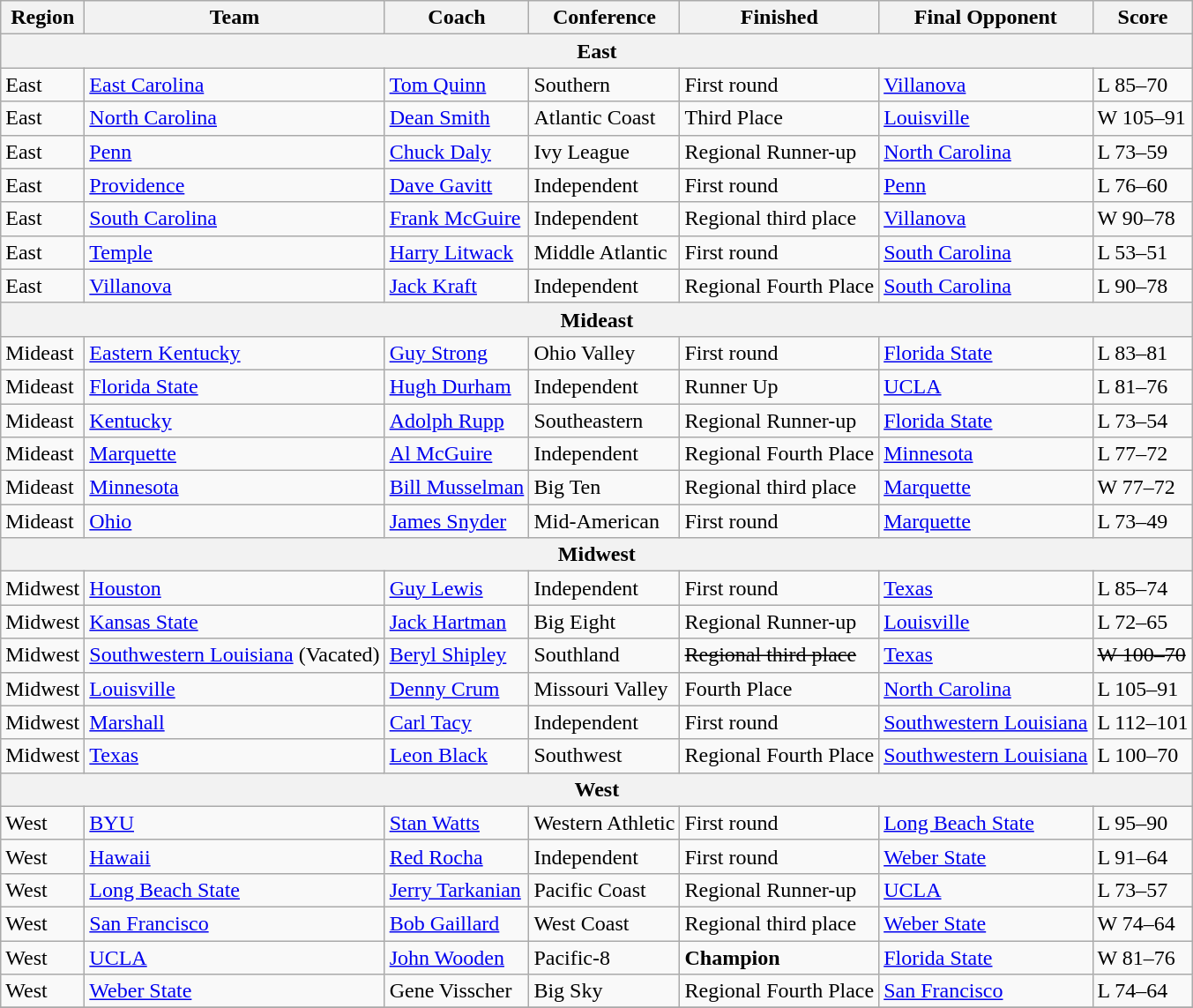<table class=wikitable>
<tr>
<th>Region</th>
<th>Team</th>
<th>Coach</th>
<th>Conference</th>
<th>Finished</th>
<th>Final Opponent</th>
<th>Score</th>
</tr>
<tr>
<th colspan=7>East</th>
</tr>
<tr>
<td>East</td>
<td><a href='#'>East Carolina</a></td>
<td><a href='#'>Tom Quinn</a></td>
<td>Southern</td>
<td>First round</td>
<td><a href='#'>Villanova</a></td>
<td>L 85–70</td>
</tr>
<tr>
<td>East</td>
<td><a href='#'>North Carolina</a></td>
<td><a href='#'>Dean Smith</a></td>
<td>Atlantic Coast</td>
<td>Third Place</td>
<td><a href='#'>Louisville</a></td>
<td>W 105–91</td>
</tr>
<tr>
<td>East</td>
<td><a href='#'>Penn</a></td>
<td><a href='#'>Chuck Daly</a></td>
<td>Ivy League</td>
<td>Regional Runner-up</td>
<td><a href='#'>North Carolina</a></td>
<td>L 73–59</td>
</tr>
<tr>
<td>East</td>
<td><a href='#'>Providence</a></td>
<td><a href='#'>Dave Gavitt</a></td>
<td>Independent</td>
<td>First round</td>
<td><a href='#'>Penn</a></td>
<td>L 76–60</td>
</tr>
<tr>
<td>East</td>
<td><a href='#'>South Carolina</a></td>
<td><a href='#'>Frank McGuire</a></td>
<td>Independent</td>
<td>Regional third place</td>
<td><a href='#'>Villanova</a></td>
<td>W 90–78</td>
</tr>
<tr>
<td>East</td>
<td><a href='#'>Temple</a></td>
<td><a href='#'>Harry Litwack</a></td>
<td>Middle Atlantic</td>
<td>First round</td>
<td><a href='#'>South Carolina</a></td>
<td>L 53–51</td>
</tr>
<tr>
<td>East</td>
<td><a href='#'>Villanova</a></td>
<td><a href='#'>Jack Kraft</a></td>
<td>Independent</td>
<td>Regional Fourth Place</td>
<td><a href='#'>South Carolina</a></td>
<td>L 90–78</td>
</tr>
<tr>
<th colspan=7>Mideast</th>
</tr>
<tr>
<td>Mideast</td>
<td><a href='#'>Eastern Kentucky</a></td>
<td><a href='#'>Guy Strong</a></td>
<td>Ohio Valley</td>
<td>First round</td>
<td><a href='#'>Florida State</a></td>
<td>L 83–81</td>
</tr>
<tr>
<td>Mideast</td>
<td><a href='#'>Florida State</a></td>
<td><a href='#'>Hugh Durham</a></td>
<td>Independent</td>
<td>Runner Up</td>
<td><a href='#'>UCLA</a></td>
<td>L 81–76</td>
</tr>
<tr>
<td>Mideast</td>
<td><a href='#'>Kentucky</a></td>
<td><a href='#'>Adolph Rupp</a></td>
<td>Southeastern</td>
<td>Regional Runner-up</td>
<td><a href='#'>Florida State</a></td>
<td>L 73–54</td>
</tr>
<tr>
<td>Mideast</td>
<td><a href='#'>Marquette</a></td>
<td><a href='#'>Al McGuire</a></td>
<td>Independent</td>
<td>Regional Fourth Place</td>
<td><a href='#'>Minnesota</a></td>
<td>L 77–72</td>
</tr>
<tr>
<td>Mideast</td>
<td><a href='#'>Minnesota</a></td>
<td><a href='#'>Bill Musselman</a></td>
<td>Big Ten</td>
<td>Regional third place</td>
<td><a href='#'>Marquette</a></td>
<td>W 77–72</td>
</tr>
<tr>
<td>Mideast</td>
<td><a href='#'>Ohio</a></td>
<td><a href='#'>James Snyder</a></td>
<td>Mid-American</td>
<td>First round</td>
<td><a href='#'>Marquette</a></td>
<td>L 73–49</td>
</tr>
<tr>
<th colspan=7>Midwest</th>
</tr>
<tr>
<td>Midwest</td>
<td><a href='#'>Houston</a></td>
<td><a href='#'>Guy Lewis</a></td>
<td>Independent</td>
<td>First round</td>
<td><a href='#'>Texas</a></td>
<td>L 85–74</td>
</tr>
<tr>
<td>Midwest</td>
<td><a href='#'>Kansas State</a></td>
<td><a href='#'>Jack Hartman</a></td>
<td>Big Eight</td>
<td>Regional Runner-up</td>
<td><a href='#'>Louisville</a></td>
<td>L 72–65</td>
</tr>
<tr>
<td>Midwest</td>
<td><a href='#'>Southwestern Louisiana</a> (Vacated)</td>
<td><a href='#'>Beryl Shipley</a></td>
<td>Southland</td>
<td><s>Regional third place</s></td>
<td><a href='#'>Texas</a></td>
<td><s>W 100–70</s></td>
</tr>
<tr>
<td>Midwest</td>
<td><a href='#'>Louisville</a></td>
<td><a href='#'>Denny Crum</a></td>
<td>Missouri Valley</td>
<td>Fourth Place</td>
<td><a href='#'>North Carolina</a></td>
<td>L 105–91</td>
</tr>
<tr>
<td>Midwest</td>
<td><a href='#'>Marshall</a></td>
<td><a href='#'>Carl Tacy</a></td>
<td>Independent</td>
<td>First round</td>
<td><a href='#'>Southwestern Louisiana</a></td>
<td>L 112–101</td>
</tr>
<tr>
<td>Midwest</td>
<td><a href='#'>Texas</a></td>
<td><a href='#'>Leon Black</a></td>
<td>Southwest</td>
<td>Regional Fourth Place</td>
<td><a href='#'>Southwestern Louisiana</a></td>
<td>L 100–70</td>
</tr>
<tr>
<th colspan=7>West</th>
</tr>
<tr>
<td>West</td>
<td><a href='#'>BYU</a></td>
<td><a href='#'>Stan Watts</a></td>
<td>Western Athletic</td>
<td>First round</td>
<td><a href='#'>Long Beach State</a></td>
<td>L 95–90</td>
</tr>
<tr>
<td>West</td>
<td><a href='#'>Hawaii</a></td>
<td><a href='#'>Red Rocha</a></td>
<td>Independent</td>
<td>First round</td>
<td><a href='#'>Weber State</a></td>
<td>L 91–64</td>
</tr>
<tr>
<td>West</td>
<td><a href='#'>Long Beach State</a></td>
<td><a href='#'>Jerry Tarkanian</a></td>
<td>Pacific Coast</td>
<td>Regional Runner-up</td>
<td><a href='#'>UCLA</a></td>
<td>L 73–57</td>
</tr>
<tr>
<td>West</td>
<td><a href='#'>San Francisco</a></td>
<td><a href='#'>Bob Gaillard</a></td>
<td>West Coast</td>
<td>Regional third place</td>
<td><a href='#'>Weber State</a></td>
<td>W 74–64</td>
</tr>
<tr>
<td>West</td>
<td><a href='#'>UCLA</a></td>
<td><a href='#'>John Wooden</a></td>
<td>Pacific-8</td>
<td><strong>Champion</strong></td>
<td><a href='#'>Florida State</a></td>
<td>W 81–76</td>
</tr>
<tr>
<td>West</td>
<td><a href='#'>Weber State</a></td>
<td>Gene Visscher</td>
<td>Big Sky</td>
<td>Regional Fourth Place</td>
<td><a href='#'>San Francisco</a></td>
<td>L 74–64</td>
</tr>
<tr>
</tr>
</table>
